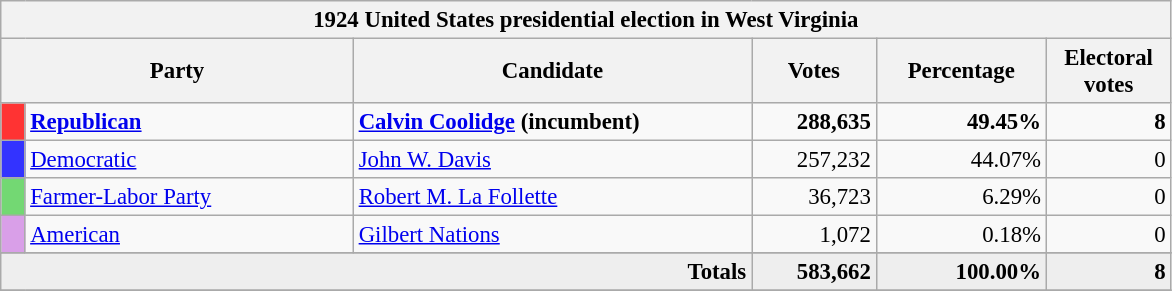<table class="wikitable" style="font-size: 95%;">
<tr>
<th colspan="6">1924 United States presidential election in West Virginia</th>
</tr>
<tr>
<th colspan="2" style="width: 15em">Party</th>
<th style="width: 17em">Candidate</th>
<th style="width: 5em">Votes</th>
<th style="width: 7em">Percentage</th>
<th style="width: 5em">Electoral votes</th>
</tr>
<tr>
<th style="background-color:#FF3333; width: 3px"></th>
<td style="width: 130px"><strong><a href='#'>Republican</a></strong></td>
<td><strong><a href='#'>Calvin Coolidge</a> (incumbent)</strong></td>
<td align="right"><strong>288,635</strong></td>
<td align="right"><strong>49.45%</strong></td>
<td align="right"><strong>8</strong></td>
</tr>
<tr>
<th style="background-color:#3333FF; width: 3px"></th>
<td style="width: 130px"><a href='#'>Democratic</a></td>
<td><a href='#'>John W. Davis</a></td>
<td align="right">257,232</td>
<td align="right">44.07%</td>
<td align="right">0</td>
</tr>
<tr>
<th style="background-color:#73d873; width: 3px"></th>
<td style="width: 130px"><a href='#'>Farmer-Labor Party</a></td>
<td><a href='#'>Robert M. La Follette</a></td>
<td align="right">36,723</td>
<td align="right">6.29%</td>
<td align="right">0</td>
</tr>
<tr>
<th style="background-color:#D99FE8; width: 3px"></th>
<td style="width: 130px"><a href='#'>American</a></td>
<td><a href='#'>Gilbert Nations</a></td>
<td align="right">1,072</td>
<td align="right">0.18%</td>
<td align="right">0</td>
</tr>
<tr>
</tr>
<tr bgcolor="#EEEEEE">
<td colspan="3" align="right"><strong>Totals</strong></td>
<td align="right"><strong>583,662</strong></td>
<td align="right"><strong>100.00%</strong></td>
<td align="right"><strong>8</strong></td>
</tr>
<tr bgcolor="#EEEEEE">
</tr>
</table>
